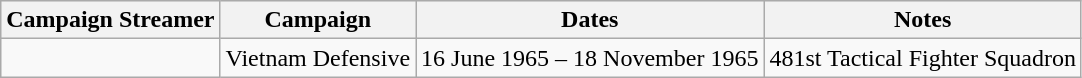<table class="wikitable">
<tr style="background:#efefef;">
<th>Campaign Streamer</th>
<th>Campaign</th>
<th>Dates</th>
<th>Notes</th>
</tr>
<tr>
<td></td>
<td>Vietnam Defensive</td>
<td>16 June 1965 – 18 November 1965</td>
<td>481st Tactical Fighter Squadron</td>
</tr>
</table>
